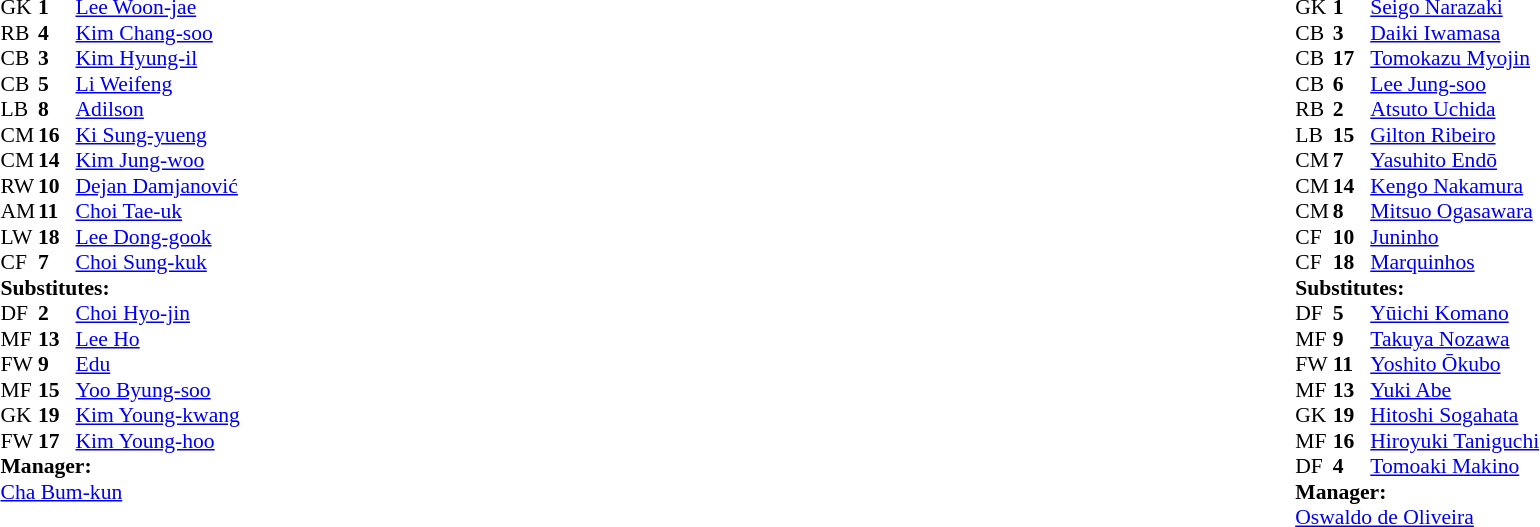<table width="100%">
<tr>
<td valign="top" width="50%"><br><table style="font-size: 90%" cellspacing="0" cellpadding="0">
<tr>
<th width=25></th>
<th width=25></th>
</tr>
<tr>
<td>GK</td>
<td><strong>1</strong></td>
<td> <a href='#'>Lee Woon-jae</a></td>
<td></td>
<td></td>
</tr>
<tr>
<td>RB</td>
<td><strong>4</strong></td>
<td> <a href='#'>Kim Chang-soo</a></td>
<td></td>
<td></td>
</tr>
<tr>
<td>CB</td>
<td><strong>3</strong></td>
<td> <a href='#'>Kim Hyung-il</a></td>
</tr>
<tr>
<td>CB</td>
<td><strong>5</strong></td>
<td> <a href='#'>Li Weifeng</a></td>
</tr>
<tr>
<td>LB</td>
<td><strong>8</strong></td>
<td> <a href='#'>Adilson</a></td>
</tr>
<tr>
<td>CM</td>
<td><strong>16</strong></td>
<td> <a href='#'>Ki Sung-yueng</a></td>
</tr>
<tr>
<td>CM</td>
<td><strong>14</strong></td>
<td> <a href='#'>Kim Jung-woo</a></td>
<td></td>
<td></td>
</tr>
<tr>
<td>RW</td>
<td><strong>10</strong></td>
<td> <a href='#'>Dejan Damjanović</a></td>
<td></td>
<td></td>
</tr>
<tr>
<td>AM</td>
<td><strong>11</strong></td>
<td> <a href='#'>Choi Tae-uk</a></td>
<td></td>
<td></td>
</tr>
<tr>
<td>LW</td>
<td><strong>18</strong></td>
<td> <a href='#'>Lee Dong-gook</a></td>
<td></td>
<td></td>
</tr>
<tr>
<td>CF</td>
<td><strong>7</strong></td>
<td> <a href='#'>Choi Sung-kuk</a></td>
<td></td>
</tr>
<tr>
<td colspan=3><strong>Substitutes:</strong></td>
</tr>
<tr>
<td>DF</td>
<td><strong>2</strong></td>
<td> <a href='#'>Choi Hyo-jin</a></td>
<td></td>
<td></td>
</tr>
<tr>
<td>MF</td>
<td><strong>13</strong></td>
<td> <a href='#'>Lee Ho</a></td>
<td></td>
<td></td>
</tr>
<tr>
<td>FW</td>
<td><strong>9</strong></td>
<td> <a href='#'>Edu</a></td>
<td></td>
<td></td>
</tr>
<tr>
<td>MF</td>
<td><strong>15</strong></td>
<td> <a href='#'>Yoo Byung-soo</a></td>
<td></td>
<td></td>
</tr>
<tr>
<td>GK</td>
<td><strong>19</strong></td>
<td> <a href='#'>Kim Young-kwang</a></td>
<td></td>
<td></td>
</tr>
<tr>
<td>FW</td>
<td><strong>17</strong></td>
<td> <a href='#'>Kim Young-hoo</a></td>
<td></td>
<td></td>
</tr>
<tr>
<td></td>
</tr>
<tr>
<td colspan=3><strong>Manager:</strong></td>
</tr>
<tr>
<td colspan=4> <a href='#'>Cha Bum-kun</a></td>
</tr>
</table>
</td>
<td valign="top" width="50%"><br><table style="font-size: 90%" cellspacing="0" cellpadding="0" align=center>
<tr>
<th width=25></th>
<th width=25></th>
</tr>
<tr>
<td>GK</td>
<td><strong>1</strong></td>
<td> <a href='#'>Seigo Narazaki</a></td>
<td></td>
<td></td>
</tr>
<tr>
<td>CB</td>
<td><strong>3</strong></td>
<td> <a href='#'>Daiki Iwamasa</a></td>
<td></td>
<td></td>
</tr>
<tr>
<td>CB</td>
<td><strong>17</strong></td>
<td> <a href='#'>Tomokazu Myojin</a></td>
</tr>
<tr>
<td>CB</td>
<td><strong>6</strong></td>
<td> <a href='#'>Lee Jung-soo</a></td>
</tr>
<tr>
<td>RB</td>
<td><strong>2</strong></td>
<td> <a href='#'>Atsuto Uchida</a></td>
<td></td>
<td></td>
</tr>
<tr>
<td>LB</td>
<td><strong>15</strong></td>
<td> <a href='#'>Gilton Ribeiro</a></td>
</tr>
<tr>
<td>CM</td>
<td><strong>7</strong></td>
<td> <a href='#'>Yasuhito Endō</a></td>
<td></td>
<td></td>
</tr>
<tr>
<td>CM</td>
<td><strong>14</strong></td>
<td> <a href='#'>Kengo Nakamura</a></td>
<td></td>
<td></td>
</tr>
<tr>
<td>CM</td>
<td><strong>8</strong></td>
<td> <a href='#'>Mitsuo Ogasawara</a></td>
<td></td>
<td></td>
</tr>
<tr>
<td>CF</td>
<td><strong>10</strong></td>
<td> <a href='#'>Juninho</a></td>
</tr>
<tr>
<td>CF</td>
<td><strong>18</strong></td>
<td> <a href='#'>Marquinhos</a></td>
<td></td>
<td></td>
</tr>
<tr>
<td colspan=3><strong>Substitutes:</strong></td>
</tr>
<tr>
<td>DF</td>
<td><strong>5</strong></td>
<td> <a href='#'>Yūichi Komano</a></td>
<td></td>
<td></td>
</tr>
<tr>
<td>MF</td>
<td><strong>9</strong></td>
<td> <a href='#'>Takuya Nozawa</a></td>
<td></td>
<td></td>
</tr>
<tr>
<td>FW</td>
<td><strong>11</strong></td>
<td> <a href='#'>Yoshito Ōkubo</a></td>
<td></td>
<td></td>
</tr>
<tr>
<td>MF</td>
<td><strong>13</strong></td>
<td> <a href='#'>Yuki Abe</a></td>
<td></td>
<td></td>
</tr>
<tr>
<td>GK</td>
<td><strong>19</strong></td>
<td> <a href='#'>Hitoshi Sogahata</a></td>
<td></td>
<td></td>
</tr>
<tr>
<td>MF</td>
<td><strong>16</strong></td>
<td> <a href='#'>Hiroyuki Taniguchi</a></td>
<td></td>
<td></td>
</tr>
<tr>
<td>DF</td>
<td><strong>4</strong></td>
<td> <a href='#'>Tomoaki Makino</a></td>
<td></td>
<td></td>
</tr>
<tr>
<td colspan=3><strong>Manager:</strong></td>
</tr>
<tr>
<td colspan=4> <a href='#'>Oswaldo de Oliveira</a></td>
</tr>
</table>
</td>
</tr>
</table>
